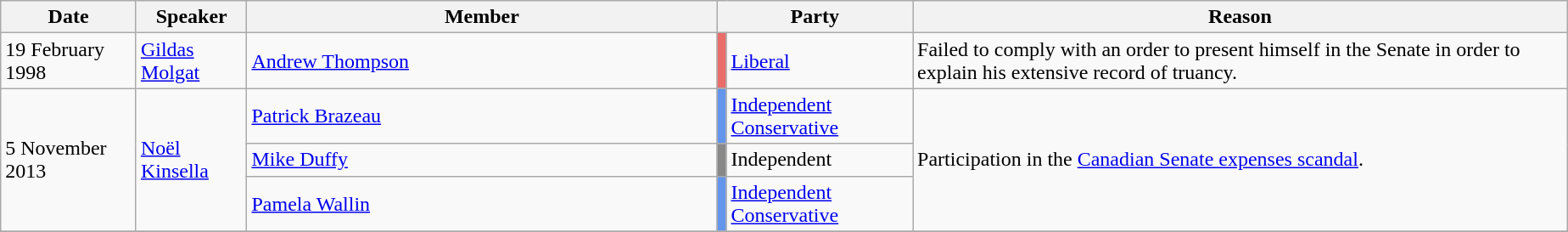<table class="wikitable" style="margin:1em; float: left;">
<tr>
<th>Date</th>
<th>Speaker</th>
<th width=30%>Member</th>
<th colspan=2>Party</th>
<th>Reason</th>
</tr>
<tr>
<td>19 February 1998</td>
<td><a href='#'>Gildas Molgat</a></td>
<td><a href='#'>Andrew Thompson</a></td>
<td style="background-color: #EA6D6A; width: colorwidth;"></td>
<td class="org" style="width: textwidth;"><a href='#'>Liberal</a></td>
<td>Failed to comply with an order to present himself in the Senate in order to explain his extensive record of truancy.</td>
</tr>
<tr>
<td rowspan="3">5 November 2013</td>
<td rowspan="3"><a href='#'>Noël Kinsella</a></td>
<td><a href='#'>Patrick Brazeau</a></td>
<td style="background-color: #6495ED; width: colorwidth;"></td>
<td class="org" style="width: textwidth;"><a href='#'>Independent Conservative</a></td>
<td rowspan="3">Participation in the <a href='#'>Canadian Senate expenses scandal</a>.</td>
</tr>
<tr>
<td><a href='#'>Mike Duffy</a></td>
<td style="background-color: #888888; width: colorwidth;"></td>
<td class="org" style="width: textwidth;">Independent</td>
</tr>
<tr>
<td><a href='#'>Pamela Wallin</a></td>
<td style="background-color: #6495ED; width: colorwidth;"></td>
<td class="org" style="width: textwidth;"><a href='#'>Independent Conservative</a></td>
</tr>
<tr>
</tr>
</table>
